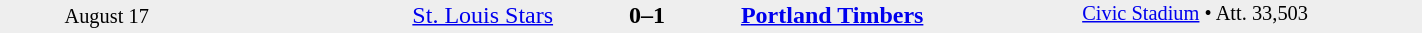<table style="width:75%; background:#eee;" cellspacing="0">
<tr>
<td rowspan="3" style="text-align:center; font-size:85%; width:15%;">August 17</td>
<td style="width:24%; text-align:right;"><a href='#'>St. Louis Stars</a></td>
<td style="text-align:center; width:13%;"><strong>0–1</strong></td>
<td width=24%><strong><a href='#'>Portland Timbers</a></strong></td>
<td rowspan="3" style="font-size:85%; vertical-align:top;"><a href='#'>Civic Stadium</a> • Att. 33,503</td>
</tr>
<tr style=font-size:85%>
<td align=right valign=top></td>
<td valign=top></td>
<td align=left valign=top></td>
</tr>
</table>
